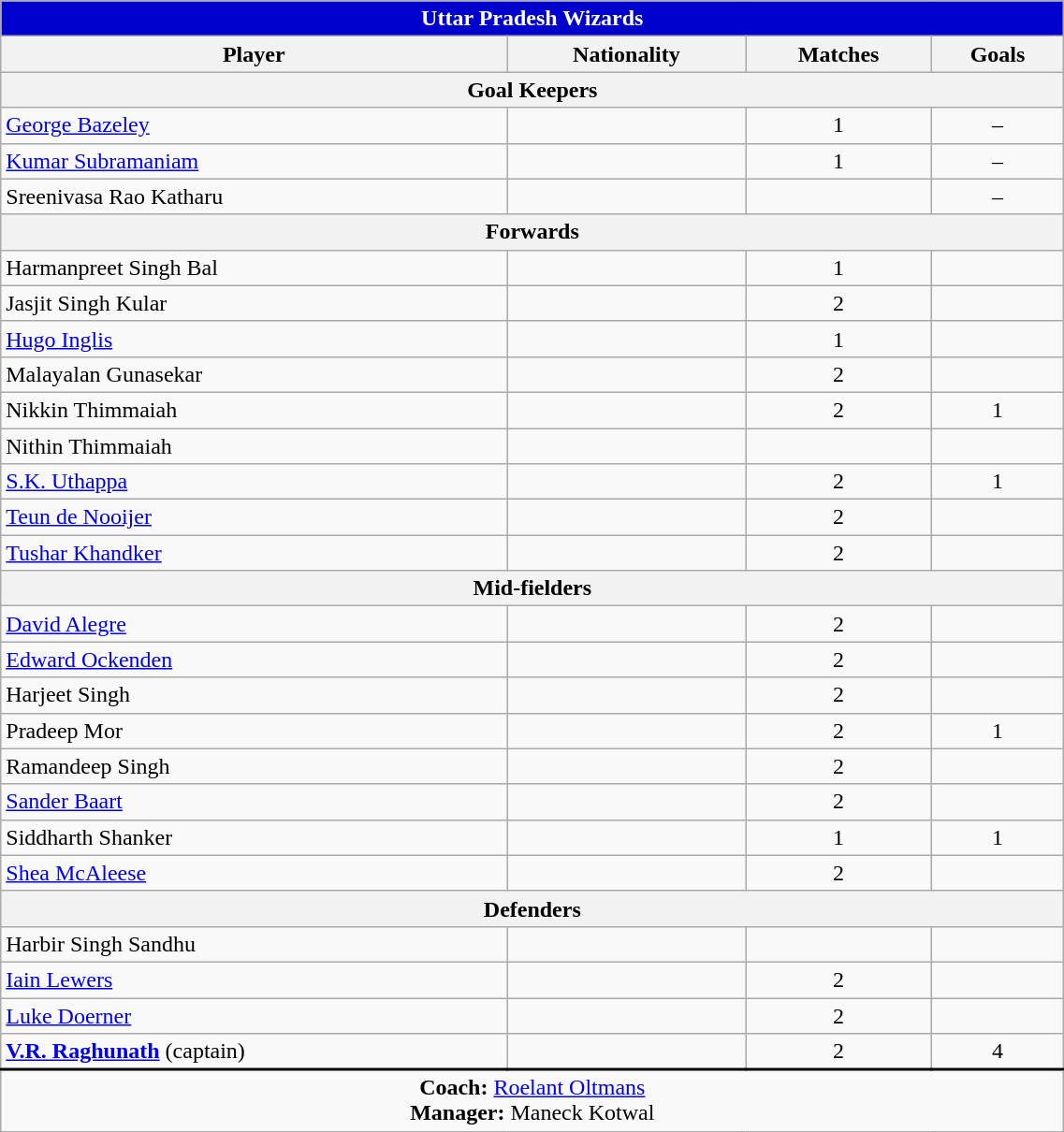<table class="wikitable" style="width:60%;text-align:center;">
<tr>
<th colspan="4" style="background: #0000CD; color:#FFFFFF">Uttar Pradesh Wizards</th>
</tr>
<tr>
<th>Player</th>
<th>Nationality</th>
<th>Matches</th>
<th>Goals</th>
</tr>
<tr>
<th colspan="4">Goal Keepers</th>
</tr>
<tr>
<td style="text-align:left"><a href='#'>George Bazeley</a></td>
<td style="text-align:left"></td>
<td>1</td>
<td>–</td>
</tr>
<tr>
<td style="text-align:left"><a href='#'>Kumar Subramaniam</a></td>
<td style="text-align:left"></td>
<td>1</td>
<td>–</td>
</tr>
<tr>
<td style="text-align:left">Sreenivasa Rao Katharu</td>
<td style="text-align:left"></td>
<td></td>
<td>–</td>
</tr>
<tr>
<th colspan="4">Forwards</th>
</tr>
<tr>
<td style="text-align:left">Harmanpreet Singh Bal</td>
<td style="text-align:left"></td>
<td>1</td>
<td></td>
</tr>
<tr>
<td style="text-align:left">Jasjit Singh Kular</td>
<td style="text-align:left"></td>
<td>2</td>
<td></td>
</tr>
<tr>
<td style="text-align:left"><a href='#'>Hugo Inglis</a></td>
<td style="text-align:left"></td>
<td>1</td>
<td></td>
</tr>
<tr>
<td style="text-align:left">Malayalan Gunasekar</td>
<td style="text-align:left"></td>
<td>2</td>
<td></td>
</tr>
<tr>
<td style="text-align:left">Nikkin Thimmaiah</td>
<td style="text-align:left"></td>
<td>2</td>
<td>1</td>
</tr>
<tr>
<td style="text-align:left">Nithin Thimmaiah</td>
<td style="text-align:left"></td>
<td></td>
<td></td>
</tr>
<tr>
<td style="text-align:left"><a href='#'>S.K. Uthappa</a></td>
<td style="text-align:left"></td>
<td>2</td>
<td>1</td>
</tr>
<tr>
<td style="text-align:left"><a href='#'>Teun de Nooijer</a></td>
<td style="text-align:left"></td>
<td>2</td>
<td></td>
</tr>
<tr>
<td style="text-align:left"><a href='#'>Tushar Khandker</a></td>
<td style="text-align:left"></td>
<td>2</td>
<td></td>
</tr>
<tr>
<th colspan="4">Mid-fielders</th>
</tr>
<tr>
<td style="text-align:left"><a href='#'>David Alegre</a></td>
<td style="text-align:left"></td>
<td>2</td>
<td></td>
</tr>
<tr>
<td style="text-align:left"><a href='#'>Edward Ockenden</a></td>
<td style="text-align:left"></td>
<td>2</td>
<td></td>
</tr>
<tr>
<td style="text-align:left">Harjeet Singh</td>
<td style="text-align:left"></td>
<td>2</td>
<td></td>
</tr>
<tr>
<td style="text-align:left">Pradeep Mor</td>
<td style="text-align:left"></td>
<td>2</td>
<td>1</td>
</tr>
<tr>
<td style="text-align:left">Ramandeep Singh</td>
<td style="text-align:left"></td>
<td>2</td>
<td></td>
</tr>
<tr>
<td style="text-align:left"><a href='#'>Sander Baart</a></td>
<td style="text-align:left"></td>
<td>2</td>
<td></td>
</tr>
<tr>
<td style="text-align:left">Siddharth Shanker</td>
<td style="text-align:left"></td>
<td>1</td>
<td>1</td>
</tr>
<tr>
<td style="text-align:left"><a href='#'>Shea McAleese</a></td>
<td style="text-align:left"></td>
<td>2</td>
<td></td>
</tr>
<tr>
<th colspan="4">Defenders</th>
</tr>
<tr>
<td style="text-align:left">Harbir Singh Sandhu</td>
<td style="text-align:left"></td>
<td></td>
<td></td>
</tr>
<tr>
<td style="text-align:left"><a href='#'>Iain Lewers</a></td>
<td style="text-align:left"></td>
<td>2</td>
<td></td>
</tr>
<tr>
<td style="text-align:left"><a href='#'>Luke Doerner</a></td>
<td style="text-align:left"></td>
<td>2</td>
<td></td>
</tr>
<tr>
<td style="text-align:left"><strong><a href='#'>V.R. Raghunath</a></strong> (captain)</td>
<td style="text-align:left"><strong></strong></td>
<td>2</td>
<td>4</td>
</tr>
<tr style="border-top:2px solid black;">
<td colspan="7"><strong>Coach:</strong> <a href='#'>Roelant Oltmans</a> <br> <strong>Manager:</strong> Maneck Kotwal</td>
</tr>
</table>
